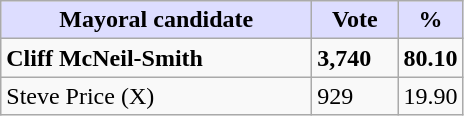<table class="wikitable">
<tr>
<th style="background:#ddf;" width="200px">Mayoral candidate</th>
<th style="background:#ddf;" width="50px">Vote</th>
<th style="background:#ddf;" width="30px">%</th>
</tr>
<tr>
<td><strong>Cliff McNeil-Smith</strong></td>
<td><strong>3,740</strong></td>
<td><strong>80.10</strong></td>
</tr>
<tr>
<td>Steve Price (X)</td>
<td>929</td>
<td>19.90</td>
</tr>
</table>
